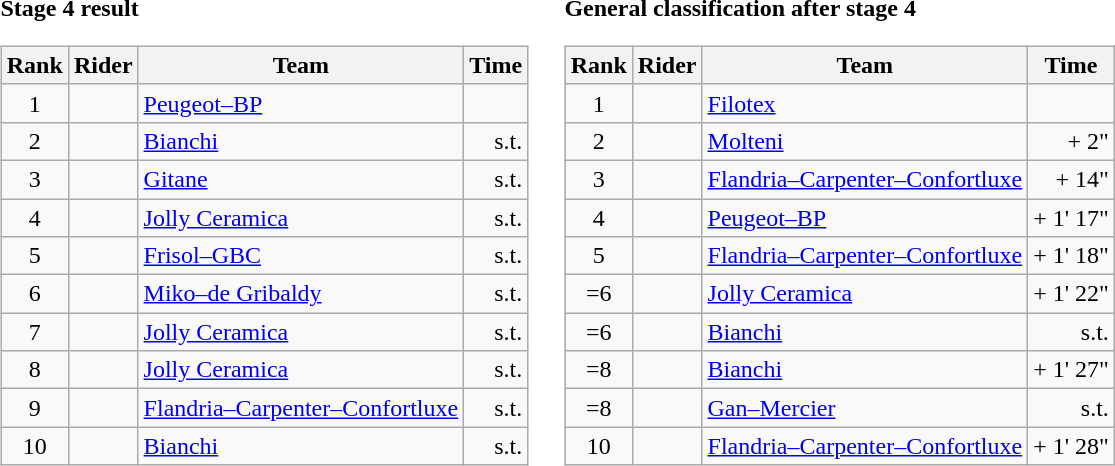<table>
<tr>
<td><strong>Stage 4 result</strong><br><table class="wikitable">
<tr>
<th scope="col">Rank</th>
<th scope="col">Rider</th>
<th scope="col">Team</th>
<th scope="col">Time</th>
</tr>
<tr>
<td style="text-align:center;">1</td>
<td></td>
<td><a href='#'>Peugeot–BP</a></td>
<td style="text-align:right;"></td>
</tr>
<tr>
<td style="text-align:center;">2</td>
<td></td>
<td><a href='#'>Bianchi</a></td>
<td style="text-align:right;">s.t.</td>
</tr>
<tr>
<td style="text-align:center;">3</td>
<td></td>
<td><a href='#'>Gitane</a></td>
<td style="text-align:right;">s.t.</td>
</tr>
<tr>
<td style="text-align:center;">4</td>
<td></td>
<td><a href='#'>Jolly Ceramica</a></td>
<td style="text-align:right;">s.t.</td>
</tr>
<tr>
<td style="text-align:center;">5</td>
<td></td>
<td><a href='#'>Frisol–GBC</a></td>
<td style="text-align:right;">s.t.</td>
</tr>
<tr>
<td style="text-align:center;">6</td>
<td></td>
<td><a href='#'>Miko–de Gribaldy</a></td>
<td style="text-align:right;">s.t.</td>
</tr>
<tr>
<td style="text-align:center;">7</td>
<td></td>
<td><a href='#'>Jolly Ceramica</a></td>
<td style="text-align:right;">s.t.</td>
</tr>
<tr>
<td style="text-align:center;">8</td>
<td></td>
<td><a href='#'>Jolly Ceramica</a></td>
<td style="text-align:right;">s.t.</td>
</tr>
<tr>
<td style="text-align:center;">9</td>
<td></td>
<td><a href='#'>Flandria–Carpenter–Confortluxe</a></td>
<td style="text-align:right;">s.t.</td>
</tr>
<tr>
<td style="text-align:center;">10</td>
<td></td>
<td><a href='#'>Bianchi</a></td>
<td style="text-align:right;">s.t.</td>
</tr>
</table>
</td>
<td></td>
<td><strong>General classification after stage 4</strong><br><table class="wikitable">
<tr>
<th scope="col">Rank</th>
<th scope="col">Rider</th>
<th scope="col">Team</th>
<th scope="col">Time</th>
</tr>
<tr>
<td style="text-align:center;">1</td>
<td> </td>
<td><a href='#'>Filotex</a></td>
<td style="text-align:right;"></td>
</tr>
<tr>
<td style="text-align:center;">2</td>
<td></td>
<td><a href='#'>Molteni</a></td>
<td style="text-align:right;">+ 2"</td>
</tr>
<tr>
<td style="text-align:center;">3</td>
<td></td>
<td><a href='#'>Flandria–Carpenter–Confortluxe</a></td>
<td style="text-align:right;">+ 14"</td>
</tr>
<tr>
<td style="text-align:center;">4</td>
<td></td>
<td><a href='#'>Peugeot–BP</a></td>
<td style="text-align:right;">+ 1' 17"</td>
</tr>
<tr>
<td style="text-align:center;">5</td>
<td></td>
<td><a href='#'>Flandria–Carpenter–Confortluxe</a></td>
<td style="text-align:right;">+ 1' 18"</td>
</tr>
<tr>
<td style="text-align:center;">=6</td>
<td></td>
<td><a href='#'>Jolly Ceramica</a></td>
<td style="text-align:right;">+ 1' 22"</td>
</tr>
<tr>
<td style="text-align:center;">=6</td>
<td></td>
<td><a href='#'>Bianchi</a></td>
<td style="text-align:right;">s.t.</td>
</tr>
<tr>
<td style="text-align:center;">=8</td>
<td></td>
<td><a href='#'>Bianchi</a></td>
<td style="text-align:right;">+ 1' 27"</td>
</tr>
<tr>
<td style="text-align:center;">=8</td>
<td></td>
<td><a href='#'>Gan–Mercier</a></td>
<td style="text-align:right;">s.t.</td>
</tr>
<tr>
<td style="text-align:center;">10</td>
<td></td>
<td><a href='#'>Flandria–Carpenter–Confortluxe</a></td>
<td style="text-align:right;">+ 1' 28"</td>
</tr>
</table>
</td>
</tr>
</table>
